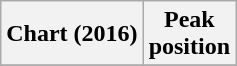<table class="wikitable sortable plainrowheaders">
<tr>
<th scope=col>Chart (2016)</th>
<th scope=col>Peak<br>position</th>
</tr>
<tr>
</tr>
</table>
